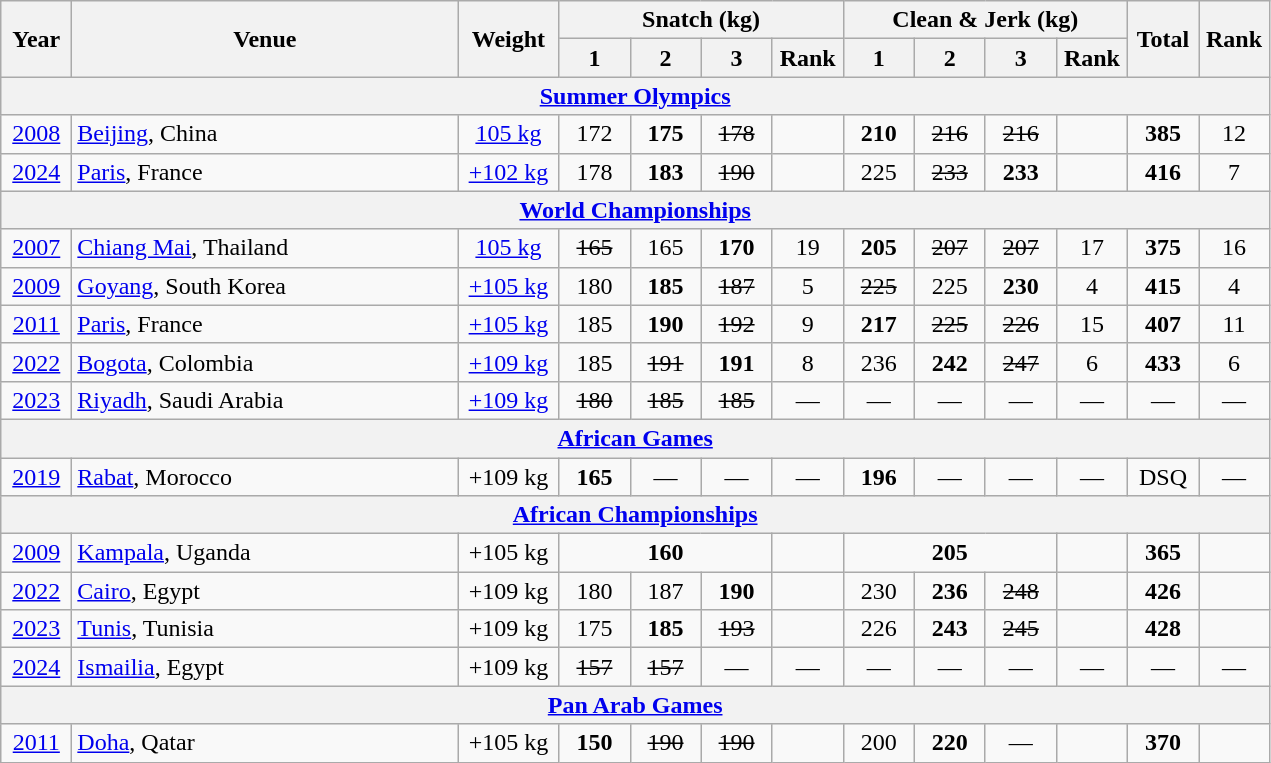<table class = "wikitable" style="text-align:center;">
<tr>
<th rowspan=2 width=40>Year</th>
<th rowspan=2 width=250>Venue</th>
<th rowspan=2 width=60>Weight</th>
<th colspan=4>Snatch (kg)</th>
<th colspan=4>Clean & Jerk (kg)</th>
<th rowspan=2 width=40>Total</th>
<th rowspan=2 width=40>Rank</th>
</tr>
<tr>
<th width=40>1</th>
<th width=40>2</th>
<th width=40>3</th>
<th width=40>Rank</th>
<th width=40>1</th>
<th width=40>2</th>
<th width=40>3</th>
<th width=40>Rank</th>
</tr>
<tr>
<th colspan=13><a href='#'>Summer Olympics</a></th>
</tr>
<tr>
<td><a href='#'>2008</a></td>
<td align=left><a href='#'>Beijing</a>, China</td>
<td><a href='#'>105 kg</a></td>
<td>172</td>
<td><strong>175</strong></td>
<td><s>178</s></td>
<td></td>
<td><strong>210</strong></td>
<td><s>216</s></td>
<td><s>216</s></td>
<td></td>
<td><strong>385</strong></td>
<td>12</td>
</tr>
<tr>
<td><a href='#'>2024</a></td>
<td align=left><a href='#'>Paris</a>, France</td>
<td><a href='#'>+102 kg</a></td>
<td>178</td>
<td><strong>183</strong></td>
<td><s>190</s></td>
<td></td>
<td>225</td>
<td><s>233</s></td>
<td><strong>233</strong></td>
<td></td>
<td><strong>416</strong></td>
<td>7</td>
</tr>
<tr>
<th colspan=13><a href='#'>World Championships</a></th>
</tr>
<tr>
<td><a href='#'>2007</a></td>
<td align="left"><a href='#'>Chiang Mai</a>, Thailand</td>
<td><a href='#'>105 kg</a></td>
<td><s>165</s></td>
<td>165</td>
<td><strong>170</strong></td>
<td>19</td>
<td><strong>205</strong></td>
<td><s>207</s></td>
<td><s>207</s></td>
<td>17</td>
<td><strong>375</strong></td>
<td>16</td>
</tr>
<tr>
<td><a href='#'>2009</a></td>
<td align=left><a href='#'>Goyang</a>, South Korea</td>
<td><a href='#'>+105 kg</a></td>
<td>180</td>
<td><strong>185</strong></td>
<td><s>187</s></td>
<td>5</td>
<td><s>225</s></td>
<td>225</td>
<td><strong>230</strong></td>
<td>4</td>
<td><strong>415</strong></td>
<td>4</td>
</tr>
<tr>
<td><a href='#'>2011</a></td>
<td align="left"><a href='#'>Paris</a>, France</td>
<td><a href='#'>+105 kg</a></td>
<td>185</td>
<td><strong>190</strong></td>
<td><s>192</s></td>
<td>9</td>
<td><strong>217</strong></td>
<td><s>225</s></td>
<td><s>226</s></td>
<td>15</td>
<td><strong>407</strong></td>
<td>11</td>
</tr>
<tr>
<td><a href='#'>2022</a></td>
<td align=left><a href='#'>Bogota</a>, Colombia</td>
<td><a href='#'>+109 kg</a></td>
<td>185</td>
<td><s>191</s></td>
<td><strong>191</strong></td>
<td>8</td>
<td>236</td>
<td><strong>242</strong></td>
<td><s>247</s></td>
<td>6</td>
<td><strong>433</strong></td>
<td>6</td>
</tr>
<tr>
<td><a href='#'>2023</a></td>
<td align=left><a href='#'>Riyadh</a>, Saudi Arabia</td>
<td><a href='#'>+109 kg</a></td>
<td><s>180</s></td>
<td><s>185</s></td>
<td><s>185</s></td>
<td>—</td>
<td>—</td>
<td>—</td>
<td>—</td>
<td>—</td>
<td>—</td>
<td>—</td>
</tr>
<tr>
<th colspan=13><a href='#'>African Games</a></th>
</tr>
<tr>
<td><a href='#'>2019</a></td>
<td align=left><a href='#'>Rabat</a>, Morocco</td>
<td>+109 kg</td>
<td><strong>165</strong></td>
<td>—</td>
<td>—</td>
<td>—</td>
<td><strong>196</strong></td>
<td>—</td>
<td>—</td>
<td>—</td>
<td>DSQ</td>
<td>—</td>
</tr>
<tr>
<th colspan=13><a href='#'>African Championships</a></th>
</tr>
<tr>
<td><a href='#'>2009</a></td>
<td align=left><a href='#'>Kampala</a>, Uganda</td>
<td>+105 kg</td>
<td colspan=3><strong>160</strong></td>
<td></td>
<td colspan=3><strong>205</strong></td>
<td></td>
<td><strong>365</strong></td>
<td></td>
</tr>
<tr>
<td><a href='#'>2022</a></td>
<td align=left><a href='#'>Cairo</a>, Egypt</td>
<td>+109 kg</td>
<td>180</td>
<td>187</td>
<td><strong>190</strong></td>
<td></td>
<td>230</td>
<td><strong>236</strong></td>
<td><s>248</s></td>
<td></td>
<td><strong>426</strong></td>
<td></td>
</tr>
<tr>
<td><a href='#'>2023</a></td>
<td align=left><a href='#'>Tunis</a>, Tunisia</td>
<td>+109 kg</td>
<td>175</td>
<td><strong>185</strong></td>
<td><s>193</s></td>
<td></td>
<td>226</td>
<td><strong>243</strong></td>
<td><s>245</s></td>
<td></td>
<td><strong>428</strong></td>
<td></td>
</tr>
<tr>
<td><a href='#'>2024</a></td>
<td align=left><a href='#'>Ismailia</a>, Egypt</td>
<td>+109 kg</td>
<td><s>157</s></td>
<td><s>157</s></td>
<td>—</td>
<td>—</td>
<td>—</td>
<td>—</td>
<td>—</td>
<td>—</td>
<td>—</td>
<td>—</td>
</tr>
<tr>
<th colspan=13><a href='#'>Pan Arab Games</a></th>
</tr>
<tr>
<td><a href='#'>2011</a></td>
<td align=left><a href='#'>Doha</a>, Qatar</td>
<td>+105 kg</td>
<td><strong>150</strong></td>
<td><s>190</s></td>
<td><s>190</s></td>
<td></td>
<td>200</td>
<td><strong>220</strong></td>
<td>—</td>
<td></td>
<td><strong>370</strong></td>
<td></td>
</tr>
</table>
